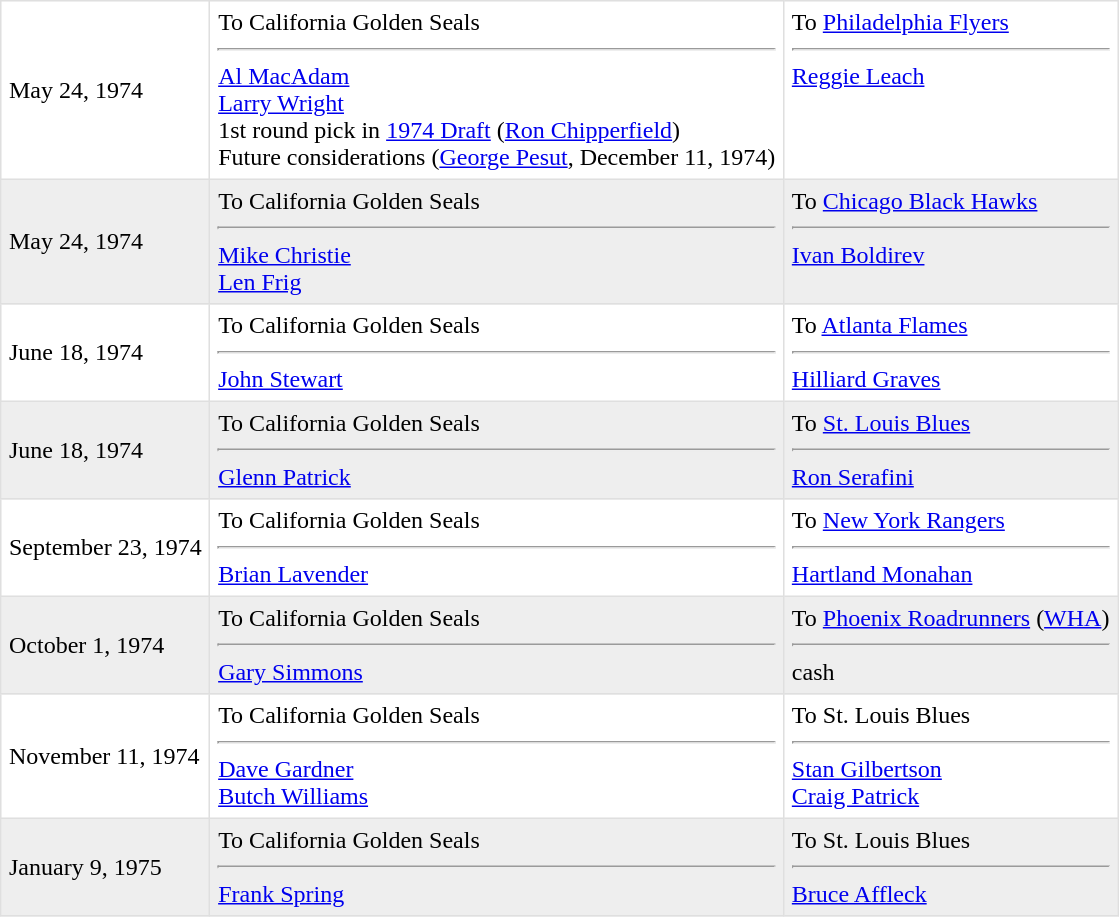<table border=1 style="border-collapse:collapse" bordercolor="#DFDFDF"  cellpadding="5">
<tr>
<td>May 24, 1974</td>
<td valign="top">To California Golden Seals <hr><a href='#'>Al MacAdam</a><br><a href='#'>Larry Wright</a><br>1st round pick in <a href='#'>1974 Draft</a> (<a href='#'>Ron Chipperfield</a>)<br>Future considerations (<a href='#'>George Pesut</a>, December 11, 1974)</td>
<td valign="top">To <a href='#'>Philadelphia Flyers</a> <hr><a href='#'>Reggie Leach</a></td>
</tr>
<tr bgcolor="#eeeeee">
<td>May 24, 1974</td>
<td valign="top">To California Golden Seals <hr><a href='#'>Mike Christie</a><br><a href='#'>Len Frig</a></td>
<td valign="top">To <a href='#'>Chicago Black Hawks</a> <hr><a href='#'>Ivan Boldirev</a></td>
</tr>
<tr>
<td>June 18, 1974</td>
<td valign="top">To California Golden Seals <hr><a href='#'>John Stewart</a></td>
<td valign="top">To <a href='#'>Atlanta Flames</a> <hr><a href='#'>Hilliard Graves</a></td>
</tr>
<tr bgcolor="#eeeeee">
<td>June 18, 1974</td>
<td valign="top">To California Golden Seals <hr><a href='#'>Glenn Patrick</a></td>
<td valign="top">To <a href='#'>St. Louis Blues</a> <hr><a href='#'>Ron Serafini</a></td>
</tr>
<tr>
<td>September 23, 1974</td>
<td valign="top">To California Golden Seals <hr><a href='#'>Brian Lavender</a></td>
<td valign="top">To <a href='#'>New York Rangers</a> <hr><a href='#'>Hartland Monahan</a></td>
</tr>
<tr bgcolor="#eeeeee">
<td>October 1, 1974</td>
<td valign="top">To California Golden Seals <hr><a href='#'>Gary Simmons</a></td>
<td valign="top">To <a href='#'>Phoenix Roadrunners</a> (<a href='#'>WHA</a>) <hr>cash</td>
</tr>
<tr>
<td>November 11, 1974</td>
<td valign="top">To California Golden Seals <hr><a href='#'>Dave Gardner</a><br><a href='#'>Butch Williams</a></td>
<td valign="top">To St. Louis Blues <hr><a href='#'>Stan Gilbertson</a><br><a href='#'>Craig Patrick</a></td>
</tr>
<tr bgcolor="#eeeeee">
<td>January 9, 1975</td>
<td valign="top">To California Golden Seals <hr><a href='#'>Frank Spring</a></td>
<td valign="top">To St. Louis Blues <hr><a href='#'>Bruce Affleck</a></td>
</tr>
</table>
